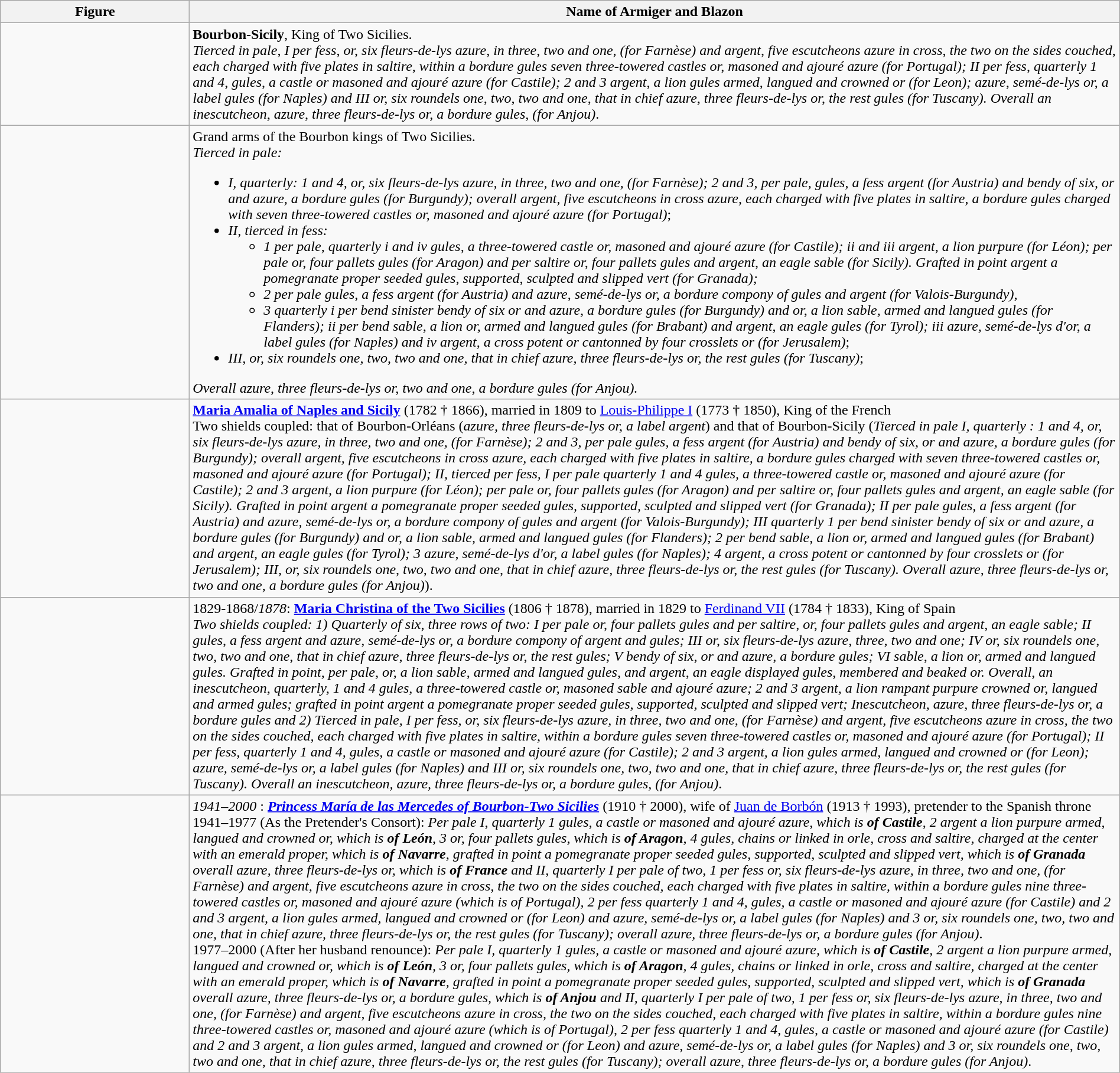<table class=wikitable width="100%">
<tr valign=top align=center>
<th width="206">Figure</th>
<th>Name of Armiger and Blazon</th>
</tr>
<tr valign=top>
<td align=center></td>
<td><strong>Bourbon-Sicily</strong>, King of Two Sicilies.<br><em>Tierced in pale, I per fess, or, six fleurs-de-lys azure, in three, two and one, (for Farnèse) and argent, five escutcheons azure in cross, the two on the sides couched, each charged with five plates in saltire, within a bordure gules seven three-towered castles or, masoned and ajouré azure (for Portugal); II per fess, quarterly 1 and 4, gules, a castle or masoned and ajouré azure (for Castile); 2 and 3 argent, a lion gules armed, langued and crowned or (for Leon); azure, semé-de-lys or, a label gules (for Naples) and III or, six roundels one, two, two and one, that in chief azure, three fleurs-de-lys or, the rest gules (for Tuscany). Overall an inescutcheon, azure, three fleurs-de-lys or, a bordure gules, (for Anjou)</em>.</td>
</tr>
<tr valign=top>
<td align=center></td>
<td>Grand arms of the Bourbon kings of Two Sicilies.<br><em>Tierced in pale: </em><ul><li><em>I, quarterly: 1 and 4, or, six fleurs-de-lys azure, in three, two and one, (for Farnèse); 2 and 3, per pale, gules, a fess argent (for Austria) and bendy of six, or and azure, a bordure gules (for Burgundy); overall argent, five escutcheons in cross azure, each charged with five plates in saltire, a bordure gules charged with seven three-towered castles or, masoned and ajouré azure (for Portugal)</em>;</li><li><em>II, tierced in fess:</em><ul><li><em>1 per pale, quarterly i and iv gules, a three-towered castle or, masoned and ajouré azure (for Castile); ii and iii argent, a lion purpure (for Léon); per pale or, four pallets gules (for Aragon) and per saltire or, four pallets gules and argent, an eagle sable (for Sicily). Grafted in point argent a pomegranate proper seeded gules, supported, sculpted and slipped vert (for Granada);</em></li><li><em>2 per pale gules, a fess argent (for Austria) and azure, semé-de-lys or, a bordure compony of gules and argent (for Valois-Burgundy),</em></li><li><em>3 quarterly i per bend sinister bendy of six or and azure, a bordure gules (for Burgundy) and or, a lion sable, armed and langued gules (for Flanders); ii per bend sable, a lion or, armed and langued gules (for Brabant) and argent, an eagle gules (for Tyrol); iii azure, semé-de-lys d'or, a label gules (for Naples) and iv argent, a cross potent or cantonned by four crosslets or (for Jerusalem)</em>;</li></ul></li><li><em>III, or, six roundels one, two, two and one, that in chief azure, three fleurs-de-lys or, the rest gules (for Tuscany)</em>;</li></ul><em>Overall azure, three fleurs-de-lys or, two and one, a bordure gules (for Anjou).</em></td>
</tr>
<tr valign=top>
<td align=center></td>
<td><strong><a href='#'>Maria Amalia of Naples and Sicily</a></strong> (1782 † 1866), married in 1809 to <a href='#'>Louis-Philippe I</a> (1773 † 1850), King of the French<br>Two shields coupled: that of Bourbon-Orléans (<em>azure, three fleurs-de-lys or, a label argent</em>) and that of Bourbon-Sicily (<em>Tierced in pale I, quarterly : 1 and 4, or, six fleurs-de-lys azure, in three, two and one, (for Farnèse); 2 and 3, per pale gules, a fess argent (for Austria) and bendy of six, or and azure, a bordure gules (for Burgundy); overall argent, five escutcheons in cross azure, each charged with five plates in saltire, a bordure gules charged with seven three-towered castles or, masoned and ajouré azure (for Portugal); II, tierced per fess, I per pale quarterly 1 and 4 gules, a three-towered castle or, masoned and ajouré azure (for Castile); 2 and 3 argent, a lion purpure (for Léon); per pale or, four pallets gules (for Aragon) and per saltire or, four pallets gules and argent, an eagle sable (for Sicily). Grafted in point argent a pomegranate proper seeded gules, supported, sculpted and slipped vert (for Granada); II per pale gules, a fess argent (for Austria) and azure, semé-de-lys or, a bordure compony of gules and argent (for Valois-Burgundy); III quarterly 1 per bend sinister bendy of six or and azure, a bordure gules (for Burgundy) and or, a lion sable, armed and langued gules (for Flanders); 2 per bend sable, a lion or, armed and langued gules (for Brabant) and argent, an eagle gules (for Tyrol); 3 azure, semé-de-lys d'or, a label gules (for Naples); 4 argent, a cross potent or cantonned by four crosslets or (for Jerusalem); III, or, six roundels one, two, two and one, that in chief azure, three fleurs-de-lys or, the rest gules (for Tuscany). Overall azure, three fleurs-de-lys or, two and one, a bordure gules (for Anjou)</em>).</td>
</tr>
<tr valign=top>
<td align=center></td>
<td>1829-1868/<em>1878</em>: <strong><a href='#'>Maria Christina of the Two Sicilies</a></strong> (1806 † 1878), married in 1829 to <a href='#'>Ferdinand VII</a> (1784 † 1833), King of Spain<br><em>Two shields coupled: 1) Quarterly of six, three rows of two: I per pale or, four pallets gules and per saltire, or, four pallets gules and argent, an eagle sable; II gules, a fess argent and azure, semé-de-lys or, a bordure compony of argent and gules; III or, six fleurs-de-lys azure, three, two and one; IV or, six roundels one, two, two and one, that in chief azure, three fleurs-de-lys or, the rest gules; V bendy of six, or and azure, a bordure gules; VI sable, a lion or, armed and langued gules. Grafted in point, per pale, or, a lion sable, armed and langued gules, and argent, an eagle displayed gules, membered and beaked or. Overall, an inescutcheon, quarterly, 1 and 4 gules, a three-towered castle or, masoned sable and ajouré azure; 2 and 3 argent, a lion rampant purpure crowned or, langued and armed gules; grafted in point argent a pomegranate proper seeded gules, supported, sculpted and slipped vert; Inescutcheon, azure, three fleurs-de-lys or, a bordure gules and 2) Tierced in pale, I per fess, or, six fleurs-de-lys azure, in three, two and one, (for Farnèse) and argent, five escutcheons azure in cross, the two on the sides couched, each charged with five plates in saltire, within a bordure gules seven three-towered castles or, masoned and ajouré azure (for Portugal); II per fess, quarterly 1 and 4, gules, a castle or masoned and ajouré azure (for Castile); 2 and 3 argent, a lion gules armed, langued and crowned or (for Leon); azure, semé-de-lys or, a label gules (for Naples) and III or, six roundels one, two, two and one, that in chief azure, three fleurs-de-lys or, the rest gules (for Tuscany). Overall an inescutcheon, azure, three fleurs-de-lys or, a bordure gules, (for Anjou)</em>.</td>
</tr>
<tr valign=top>
<td align=center> </td>
<td><em>1941–2000</em> : <strong><em><a href='#'>Princess María de las Mercedes of Bourbon-Two Sicilies</a></em></strong> (1910 † 2000), wife of <a href='#'>Juan de Borbón</a> (1913 † 1993), pretender to the Spanish throne<br>1941–1977 (As the Pretender's Consort): <em>Per pale I, quarterly 1 gules, a castle or masoned and ajouré azure, which is <strong>of Castile</strong>, 2 argent a lion purpure armed, langued and crowned or, which is <strong>of León</strong>, 3 or, four pallets gules, which is <strong>of Aragon</strong>, 4 gules, chains or linked in orle, cross and saltire, charged at the center with an emerald proper, which is <strong>of Navarre</strong>, grafted in point a pomegranate proper seeded gules, supported, sculpted and slipped vert, which is <strong>of Granada</strong> overall azure, three fleurs-de-lys or, which is <strong>of France</strong> and II, quarterly I per pale of two, 1 per fess or, six fleurs-de-lys azure, in three, two and one, (for Farnèse) and argent, five escutcheons azure in cross, the two on the sides couched, each charged with five plates in saltire, within a bordure gules nine three-towered castles or, masoned and ajouré azure (which is of Portugal), 2 per fess quarterly 1 and 4, gules, a castle or masoned and ajouré azure (for Castile) and 2 and 3 argent, a lion gules armed, langued and crowned or (for Leon) and azure, semé-de-lys or, a label gules (for Naples) and 3 or, six roundels one, two, two and one, that in chief azure, three fleurs-de-lys or, the rest gules (for Tuscany); overall azure, three fleurs-de-lys or, a bordure gules (for Anjou)</em>.<br>1977–2000 (After her husband renounce): <em>Per pale I, quarterly 1 gules, a castle or masoned and ajouré azure, which is <strong>of Castile</strong>, 2 argent a lion purpure armed, langued and crowned or, which is <strong>of León</strong>, 3 or, four pallets gules, which is <strong>of Aragon</strong>, 4 gules, chains or linked in orle, cross and saltire, charged at the center with an emerald proper, which is <strong>of Navarre</strong>, grafted in point a pomegranate proper seeded gules, supported, sculpted and slipped vert, which is <strong>of Granada</strong> overall azure, three fleurs-de-lys or, a bordure gules, which is <strong>of Anjou</strong> and II, quarterly I per pale of two, 1 per fess or, six fleurs-de-lys azure, in three, two and one, (for Farnèse) and argent, five escutcheons azure in cross, the two on the sides couched, each charged with five plates in saltire, within a bordure gules nine three-towered castles or, masoned and ajouré azure (which is of Portugal), 2 per fess quarterly 1 and 4, gules, a castle or masoned and ajouré azure (for Castile) and 2 and 3 argent, a lion gules armed, langued and crowned or (for Leon) and azure, semé-de-lys or, a label gules (for Naples) and 3 or, six roundels one, two, two and one, that in chief azure, three fleurs-de-lys or, the rest gules (for Tuscany); overall azure, three fleurs-de-lys or, a bordure gules (for Anjou)</em>.</td>
</tr>
</table>
